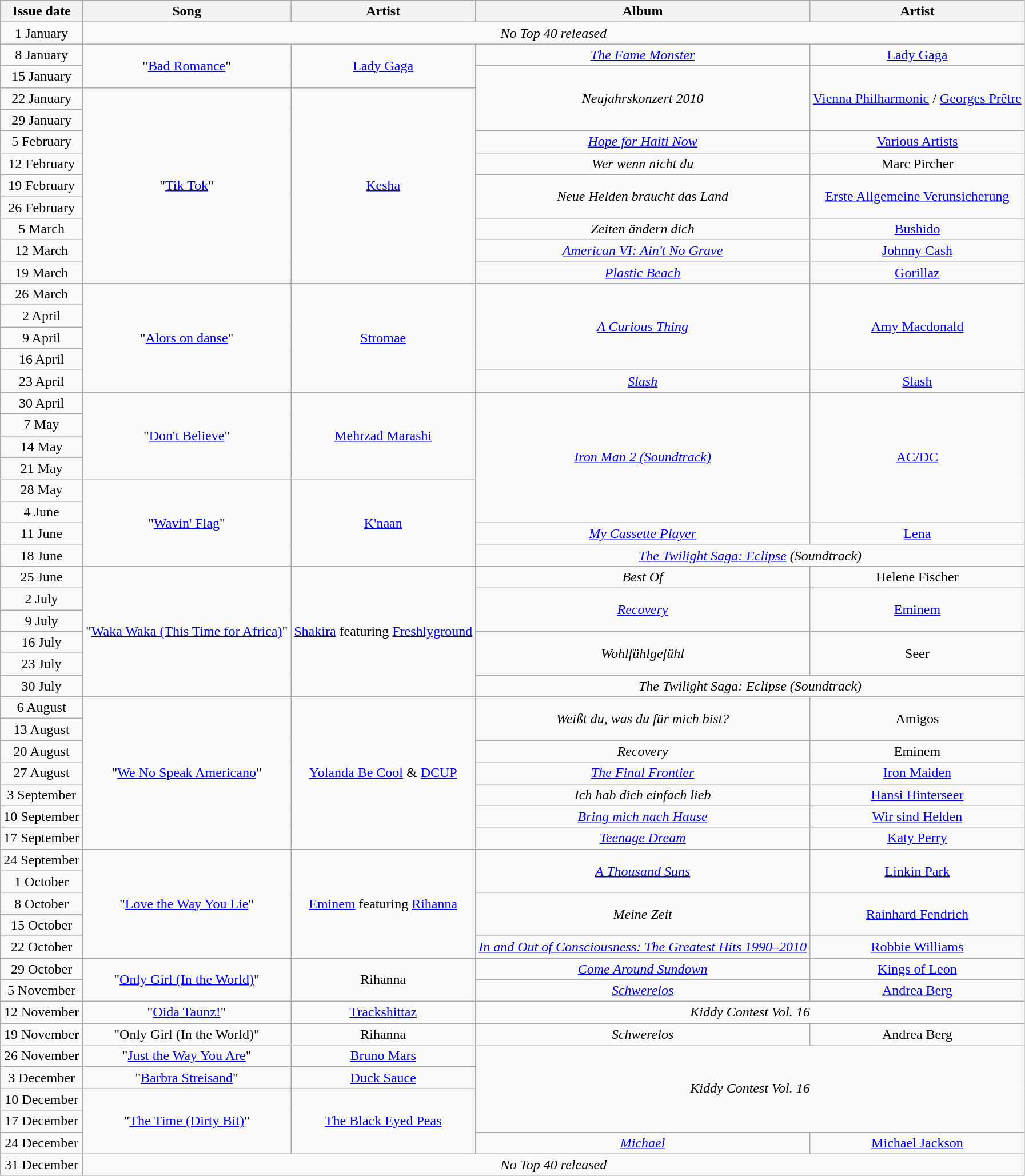<table class="wikitable plainrowheaders" style="text-align:center">
<tr>
<th>Issue date</th>
<th>Song</th>
<th>Artist</th>
<th>Album</th>
<th>Artist</th>
</tr>
<tr>
<td scope="row">1 January</td>
<td align="center" colspan="4"><em>No Top 40 released</em></td>
</tr>
<tr>
<td>8 January</td>
<td rowspan="2">"<a href='#'>Bad Romance</a>"</td>
<td rowspan="2"><a href='#'>Lady Gaga</a></td>
<td><em><a href='#'>The Fame Monster</a></em></td>
<td><a href='#'>Lady Gaga</a></td>
</tr>
<tr>
<td>15 January</td>
<td rowspan="3"><em>Neujahrskonzert 2010</em></td>
<td rowspan="3"><a href='#'>Vienna Philharmonic</a> / <a href='#'>Georges Prêtre</a></td>
</tr>
<tr>
<td>22 January</td>
<td rowspan="9">"<a href='#'>Tik Tok</a>"</td>
<td rowspan="9"><a href='#'>Kesha</a></td>
</tr>
<tr>
<td>29 January</td>
</tr>
<tr>
<td>5 February</td>
<td><em><a href='#'>Hope for Haiti Now</a></em></td>
<td><a href='#'>Various Artists</a></td>
</tr>
<tr>
<td>12 February</td>
<td><em>Wer wenn nicht du</em></td>
<td>Marc Pircher</td>
</tr>
<tr>
<td>19 February</td>
<td rowspan="2"><em>Neue Helden braucht das Land</em></td>
<td rowspan="2"><a href='#'>Erste Allgemeine Verunsicherung</a></td>
</tr>
<tr>
<td>26 February</td>
</tr>
<tr>
<td>5 March</td>
<td><em>Zeiten ändern dich</em></td>
<td><a href='#'>Bushido</a></td>
</tr>
<tr>
<td>12 March</td>
<td><em><a href='#'>American VI: Ain't No Grave</a></em></td>
<td><a href='#'>Johnny Cash</a></td>
</tr>
<tr>
<td>19 March</td>
<td><em><a href='#'>Plastic Beach</a></em></td>
<td><a href='#'>Gorillaz</a></td>
</tr>
<tr>
<td>26 March</td>
<td rowspan="5">"<a href='#'>Alors on danse</a>"</td>
<td rowspan="5"><a href='#'>Stromae</a></td>
<td rowspan="4"><em><a href='#'>A Curious Thing</a></em></td>
<td rowspan="4"><a href='#'>Amy Macdonald</a></td>
</tr>
<tr>
<td>2 April</td>
</tr>
<tr>
<td>9 April</td>
</tr>
<tr>
<td>16 April</td>
</tr>
<tr>
<td>23 April</td>
<td><em><a href='#'>Slash</a></em></td>
<td><a href='#'>Slash</a></td>
</tr>
<tr>
<td>30 April</td>
<td rowspan="4">"<a href='#'>Don't Believe</a>"</td>
<td rowspan="4"><a href='#'>Mehrzad Marashi</a></td>
<td rowspan="6"><em><a href='#'>Iron Man 2 (Soundtrack)</a></em></td>
<td rowspan="6"><a href='#'>AC/DC</a></td>
</tr>
<tr>
<td>7 May</td>
</tr>
<tr>
<td>14 May</td>
</tr>
<tr>
<td>21 May</td>
</tr>
<tr>
<td>28 May</td>
<td rowspan="4">"<a href='#'>Wavin' Flag</a>"</td>
<td rowspan="4"><a href='#'>K'naan</a></td>
</tr>
<tr>
<td>4 June</td>
</tr>
<tr>
<td>11 June</td>
<td><em><a href='#'>My Cassette Player</a></em></td>
<td><a href='#'>Lena</a></td>
</tr>
<tr>
<td>18 June</td>
<td align="center" colspan="2"><em><a href='#'>The Twilight Saga: Eclipse</a> (Soundtrack)</em></td>
</tr>
<tr>
<td>25 June</td>
<td rowspan="6">"<a href='#'>Waka Waka (This Time for Africa)</a>"</td>
<td rowspan="6"><a href='#'>Shakira</a> featuring <a href='#'>Freshlyground</a></td>
<td><em>Best Of</em></td>
<td>Helene Fischer</td>
</tr>
<tr>
<td>2 July</td>
<td rowspan="2"><em><a href='#'>Recovery</a></em></td>
<td rowspan="2"><a href='#'>Eminem</a></td>
</tr>
<tr>
<td>9 July</td>
</tr>
<tr>
<td>16 July</td>
<td rowspan="2"><em>Wohlfühlgefühl</em></td>
<td rowspan="2">Seer</td>
</tr>
<tr>
<td>23 July</td>
</tr>
<tr>
<td>30 July</td>
<td align="center" colspan="2"><em>The Twilight Saga: Eclipse (Soundtrack)</em></td>
</tr>
<tr>
<td>6 August</td>
<td rowspan="7">"<a href='#'>We No Speak Americano</a>"</td>
<td rowspan="7"><a href='#'>Yolanda Be Cool</a> & <a href='#'>DCUP</a></td>
<td rowspan="2"><em>Weißt du, was du für mich bist?</em></td>
<td rowspan="2">Amigos</td>
</tr>
<tr>
<td>13 August</td>
</tr>
<tr>
<td>20 August</td>
<td><em>Recovery</em></td>
<td>Eminem</td>
</tr>
<tr>
<td>27 August</td>
<td><em><a href='#'>The Final Frontier</a></em></td>
<td><a href='#'>Iron Maiden</a></td>
</tr>
<tr>
<td>3 September</td>
<td><em>Ich hab dich einfach lieb</em></td>
<td><a href='#'>Hansi Hinterseer</a></td>
</tr>
<tr>
<td>10 September</td>
<td><em><a href='#'>Bring mich nach Hause</a></em></td>
<td><a href='#'>Wir sind Helden</a></td>
</tr>
<tr>
<td>17 September</td>
<td><em><a href='#'>Teenage Dream</a></em></td>
<td><a href='#'>Katy Perry</a></td>
</tr>
<tr>
<td>24 September</td>
<td rowspan="5">"<a href='#'>Love the Way You Lie</a>"</td>
<td rowspan="5"><a href='#'>Eminem</a> featuring <a href='#'>Rihanna</a></td>
<td rowspan="2"><em><a href='#'>A Thousand Suns</a></em></td>
<td rowspan="2"><a href='#'>Linkin Park</a></td>
</tr>
<tr>
<td>1 October</td>
</tr>
<tr>
<td>8 October</td>
<td rowspan="2"><em>Meine Zeit</em></td>
<td rowspan="2"><a href='#'>Rainhard Fendrich</a></td>
</tr>
<tr>
<td>15 October</td>
</tr>
<tr>
<td>22 October</td>
<td><em><a href='#'>In and Out of Consciousness: The Greatest Hits 1990–2010</a></em></td>
<td><a href='#'>Robbie Williams</a></td>
</tr>
<tr>
<td>29 October</td>
<td rowspan="2">"<a href='#'>Only Girl (In the World)</a>"</td>
<td rowspan="2">Rihanna</td>
<td><em><a href='#'>Come Around Sundown</a></em></td>
<td><a href='#'>Kings of Leon</a></td>
</tr>
<tr>
<td>5 November</td>
<td><em><a href='#'>Schwerelos</a></em></td>
<td><a href='#'>Andrea Berg</a></td>
</tr>
<tr>
<td>12 November</td>
<td>"<a href='#'>Oida Taunz!</a>"</td>
<td><a href='#'>Trackshittaz</a></td>
<td align="center" colspan="2"><em>Kiddy Contest Vol. 16</em></td>
</tr>
<tr>
<td>19 November</td>
<td>"Only Girl (In the World)"</td>
<td>Rihanna</td>
<td><em>Schwerelos</em></td>
<td>Andrea Berg</td>
</tr>
<tr>
<td>26 November</td>
<td>"<a href='#'>Just the Way You Are</a>"</td>
<td><a href='#'>Bruno Mars</a></td>
<td align="center" colspan="2" rowspan="4"><em>Kiddy Contest Vol. 16</em></td>
</tr>
<tr>
<td>3 December</td>
<td>"<a href='#'>Barbra Streisand</a>"</td>
<td><a href='#'>Duck Sauce</a></td>
</tr>
<tr>
<td>10 December</td>
<td rowspan="3">"<a href='#'>The Time (Dirty Bit)</a>"</td>
<td rowspan="3"><a href='#'>The Black Eyed Peas</a></td>
</tr>
<tr>
<td>17 December</td>
</tr>
<tr>
<td>24 December</td>
<td><em><a href='#'>Michael</a></em></td>
<td><a href='#'>Michael Jackson</a></td>
</tr>
<tr>
<td scope="row">31 December</td>
<td align="center" colspan="4"><em>No Top 40 released</em></td>
</tr>
</table>
